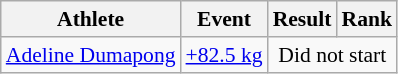<table class="wikitable" style="font-size:90%">
<tr>
<th>Athlete</th>
<th>Event</th>
<th>Result</th>
<th>Rank</th>
</tr>
<tr>
<td><a href='#'>Adeline Dumapong</a></td>
<td><a href='#'>+82.5 kg</a></td>
<td align="center" colspan="2">Did not start</td>
</tr>
</table>
